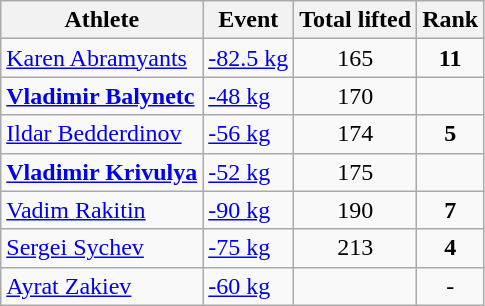<table class="wikitable">
<tr>
<th>Athlete</th>
<th>Event</th>
<th>Total lifted</th>
<th>Rank</th>
</tr>
<tr>
<td><a href='#'>Karen Abramyants</a></td>
<td><a href='#'>-82.5 kg</a></td>
<td align="center">165</td>
<td align="center"><strong>11</strong></td>
</tr>
<tr>
<td><strong><a href='#'>Vladimir Balynetc</a></strong></td>
<td><a href='#'>-48 kg</a></td>
<td align="center">170</td>
<td align="center"></td>
</tr>
<tr>
<td><a href='#'>Ildar Bedderdinov</a></td>
<td><a href='#'>-56 kg</a></td>
<td align="center">174</td>
<td align="center"><strong>5</strong></td>
</tr>
<tr>
<td><strong><a href='#'>Vladimir Krivulya</a></strong></td>
<td><a href='#'>-52 kg</a></td>
<td align="center">175</td>
<td align="center"></td>
</tr>
<tr>
<td><a href='#'>Vadim Rakitin</a></td>
<td><a href='#'>-90 kg</a></td>
<td align="center">190</td>
<td align="center"><strong>7</strong></td>
</tr>
<tr>
<td><a href='#'>Sergei Sychev</a></td>
<td><a href='#'>-75 kg</a></td>
<td align="center">213</td>
<td align="center"><strong>4</strong></td>
</tr>
<tr>
<td><a href='#'>Ayrat Zakiev</a></td>
<td><a href='#'>-60 kg</a></td>
<td align="center"></td>
<td align="center">-</td>
</tr>
</table>
